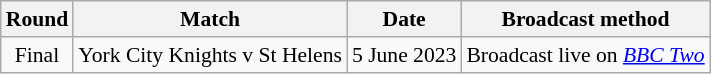<table class="wikitable" style="border-collapse:collapse; font-size:90%; text-align:center;">
<tr>
<th>Round</th>
<th>Match</th>
<th>Date</th>
<th>Broadcast method</th>
</tr>
<tr>
<td>Final</td>
<td>York City Knights v St Helens</td>
<td>5 June 2023</td>
<td>Broadcast live on <em><a href='#'>BBC Two</a></em></td>
</tr>
</table>
